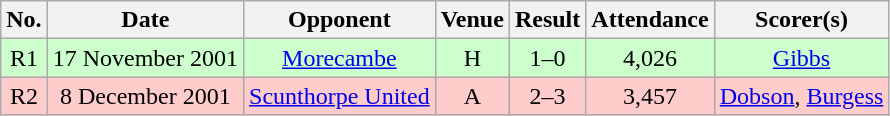<table class="wikitable sortable" style="text-align:center;">
<tr>
<th>No.</th>
<th>Date</th>
<th>Opponent</th>
<th>Venue</th>
<th>Result</th>
<th>Attendance</th>
<th>Scorer(s)</th>
</tr>
<tr style="background:#cfc;">
<td>R1</td>
<td>17 November 2001</td>
<td><a href='#'>Morecambe</a></td>
<td>H</td>
<td>1–0</td>
<td>4,026</td>
<td><a href='#'>Gibbs</a></td>
</tr>
<tr style="background:#fcc;">
<td>R2</td>
<td>8 December 2001</td>
<td><a href='#'>Scunthorpe United</a></td>
<td>A</td>
<td>2–3</td>
<td>3,457</td>
<td><a href='#'>Dobson</a>, <a href='#'>Burgess</a></td>
</tr>
</table>
